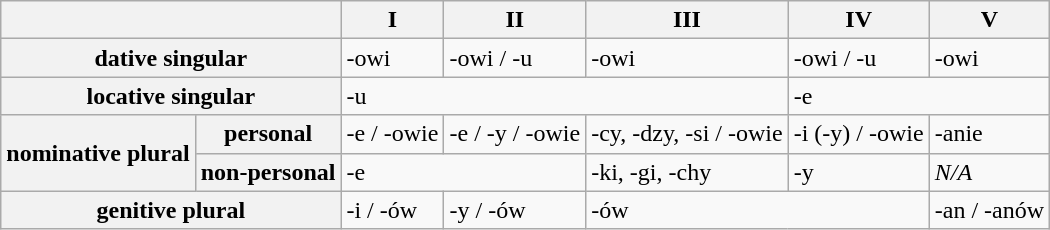<table class="wikitable">
<tr>
<th colspan="2"></th>
<th>I</th>
<th>II</th>
<th>III</th>
<th>IV</th>
<th>V</th>
</tr>
<tr>
<th colspan="2">dative singular</th>
<td>-owi</td>
<td>-owi / -u</td>
<td>-owi</td>
<td>-owi / -u</td>
<td>-owi</td>
</tr>
<tr>
<th colspan="2">locative singular</th>
<td colspan="3">-u</td>
<td colspan="2">-e</td>
</tr>
<tr>
<th rowspan="2">nominative plural</th>
<th>personal</th>
<td>-e / -owie</td>
<td>-e / -y / -owie</td>
<td>-cy, -dzy, -si / -owie</td>
<td>-i (-y) / -owie</td>
<td>-anie</td>
</tr>
<tr>
<th>non-personal</th>
<td colspan="2">-e</td>
<td>-ki, -gi, -chy</td>
<td>-y</td>
<td><em>N/A</em></td>
</tr>
<tr>
<th colspan="2">genitive plural</th>
<td>-i / -ów</td>
<td>-y / -ów</td>
<td colspan="2">-ów</td>
<td>-an / -anów</td>
</tr>
</table>
